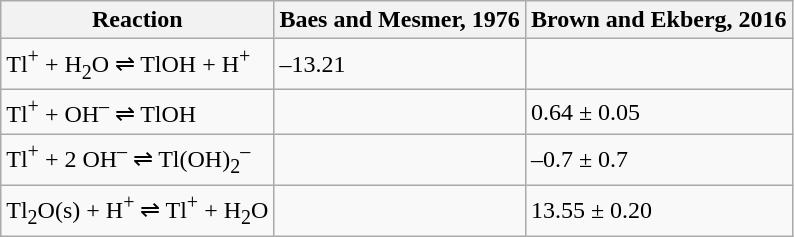<table class="wikitable">
<tr>
<th>Reaction</th>
<th>Baes and Mesmer, 1976</th>
<th>Brown and Ekberg, 2016</th>
</tr>
<tr>
<td>Tl<sup>+</sup> + H<sub>2</sub>O ⇌ TlOH + H<sup>+</sup></td>
<td>–13.21</td>
<td></td>
</tr>
<tr>
<td>Tl<sup>+</sup> + OH<sup>–</sup> ⇌ TlOH</td>
<td></td>
<td>0.64 ± 0.05</td>
</tr>
<tr>
<td>Tl<sup>+</sup> + 2 OH<sup>–</sup> ⇌ Tl(OH)<sub>2</sub><sup>–</sup></td>
<td></td>
<td>–0.7 ± 0.7</td>
</tr>
<tr>
<td> Tl<sub>2</sub>O(s) + H<sup>+</sup> ⇌ Tl<sup>+</sup> +  H<sub>2</sub>O</td>
<td></td>
<td>13.55 ± 0.20</td>
</tr>
</table>
